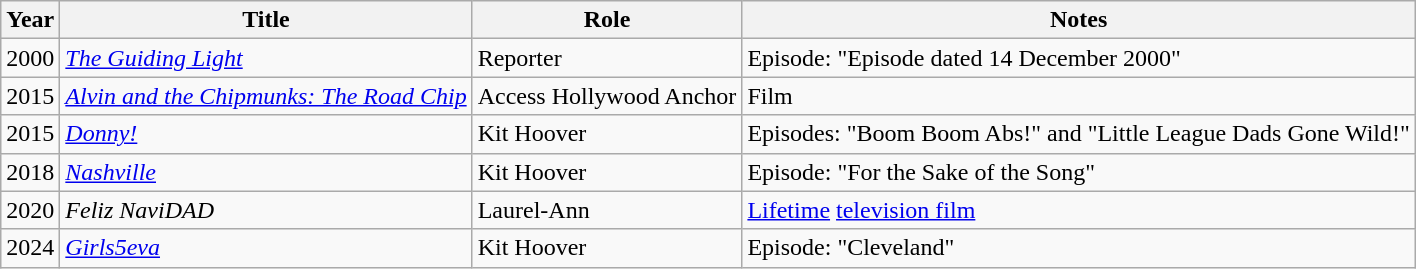<table class="wikitable">
<tr>
<th>Year</th>
<th>Title</th>
<th>Role</th>
<th>Notes</th>
</tr>
<tr>
<td>2000</td>
<td><em><a href='#'>The Guiding Light</a></em></td>
<td>Reporter</td>
<td>Episode: "Episode dated 14 December 2000"</td>
</tr>
<tr>
<td>2015</td>
<td><em><a href='#'>Alvin and the Chipmunks: The Road Chip</a></em></td>
<td>Access Hollywood Anchor</td>
<td>Film</td>
</tr>
<tr>
<td>2015</td>
<td><em><a href='#'>Donny!</a></em></td>
<td>Kit Hoover</td>
<td>Episodes: "Boom Boom Abs!" and "Little League Dads Gone Wild!"</td>
</tr>
<tr>
<td>2018</td>
<td><em><a href='#'>Nashville</a></em></td>
<td>Kit Hoover</td>
<td>Episode: "For the Sake of the Song"</td>
</tr>
<tr>
<td>2020</td>
<td><em>Feliz NaviDAD</em></td>
<td>Laurel-Ann</td>
<td><a href='#'>Lifetime</a> <a href='#'>television film</a></td>
</tr>
<tr>
<td>2024</td>
<td><em><a href='#'>Girls5eva</a></em></td>
<td>Kit Hoover</td>
<td>Episode: "Cleveland"</td>
</tr>
</table>
